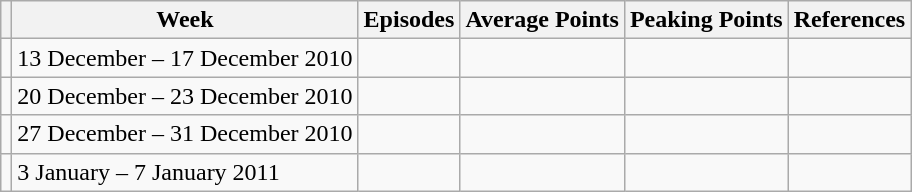<table class="wikitable">
<tr>
<th></th>
<th>Week</th>
<th>Episodes</th>
<th>Average Points</th>
<th>Peaking Points</th>
<th>References</th>
</tr>
<tr>
<td></td>
<td>13 December – 17 December 2010</td>
<td></td>
<td></td>
<td></td>
<td></td>
</tr>
<tr>
<td></td>
<td>20 December – 23 December 2010</td>
<td></td>
<td></td>
<td></td>
<td></td>
</tr>
<tr>
<td></td>
<td>27 December – 31 December 2010</td>
<td></td>
<td></td>
<td></td>
<td></td>
</tr>
<tr>
<td></td>
<td>3 January – 7 January 2011</td>
<td></td>
<td></td>
<td></td>
<td></td>
</tr>
</table>
